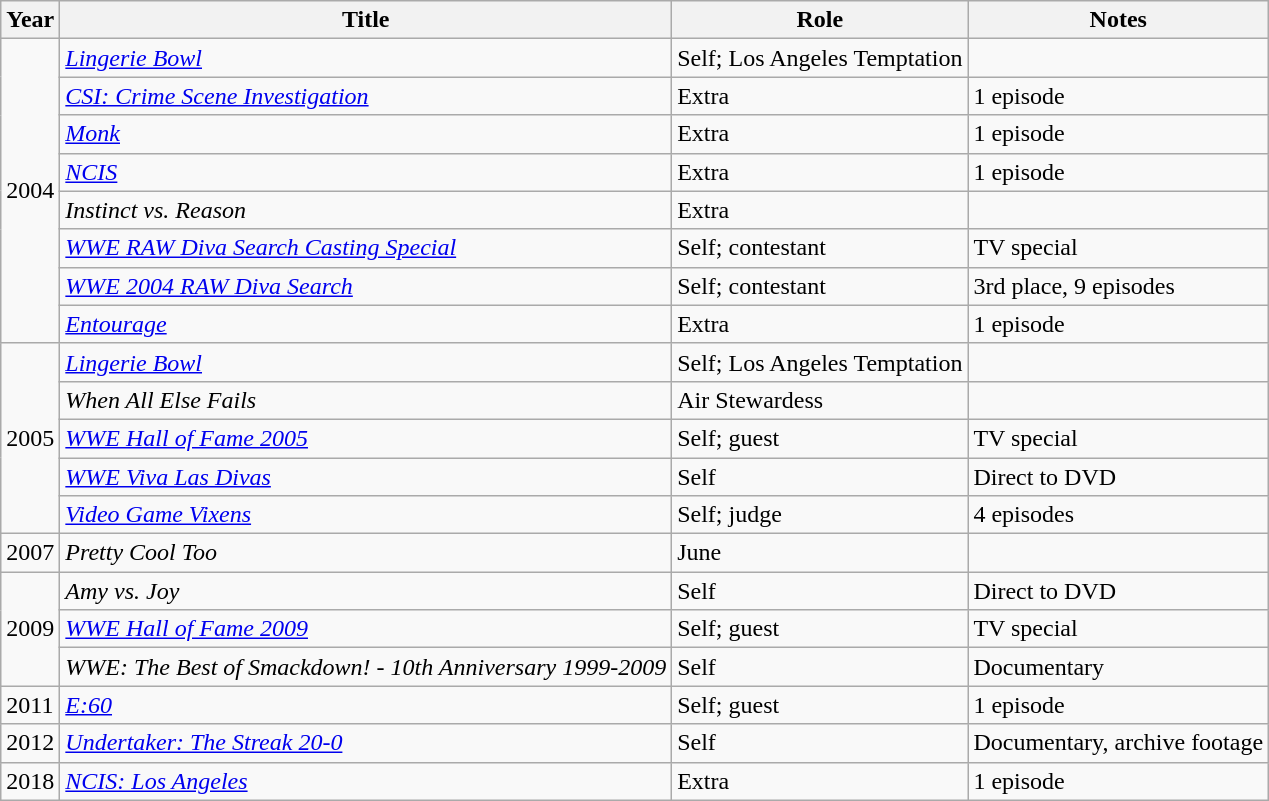<table class="wikitable">
<tr>
<th>Year</th>
<th>Title</th>
<th>Role</th>
<th>Notes</th>
</tr>
<tr>
<td rowspan="8">2004</td>
<td><em><a href='#'>Lingerie Bowl</a></em></td>
<td>Self; Los Angeles Temptation</td>
<td></td>
</tr>
<tr>
<td><em><a href='#'>CSI: Crime Scene Investigation</a></em></td>
<td>Extra</td>
<td>1 episode</td>
</tr>
<tr>
<td><em><a href='#'>Monk</a></em></td>
<td>Extra</td>
<td>1 episode</td>
</tr>
<tr>
<td><em><a href='#'>NCIS</a></em></td>
<td>Extra</td>
<td>1 episode</td>
</tr>
<tr>
<td><em>Instinct vs. Reason</em></td>
<td>Extra</td>
<td></td>
</tr>
<tr>
<td><em><a href='#'>WWE RAW Diva Search Casting Special</a></em></td>
<td>Self; contestant</td>
<td>TV special</td>
</tr>
<tr>
<td><em><a href='#'>WWE 2004 RAW Diva Search</a></em></td>
<td>Self; contestant</td>
<td>3rd place, 9 episodes</td>
</tr>
<tr>
<td><em><a href='#'>Entourage</a></em></td>
<td>Extra</td>
<td>1 episode</td>
</tr>
<tr>
<td rowspan="5">2005</td>
<td><em><a href='#'>Lingerie Bowl</a></em></td>
<td>Self; Los Angeles Temptation</td>
<td></td>
</tr>
<tr>
<td><em>When All Else Fails</em></td>
<td>Air Stewardess</td>
<td></td>
</tr>
<tr>
<td><em><a href='#'>WWE Hall of Fame 2005</a></em></td>
<td>Self; guest</td>
<td>TV special</td>
</tr>
<tr>
<td><em><a href='#'>WWE Viva Las Divas</a></em></td>
<td>Self</td>
<td>Direct to DVD</td>
</tr>
<tr>
<td><em><a href='#'>Video Game Vixens</a></em></td>
<td>Self; judge</td>
<td>4 episodes</td>
</tr>
<tr>
<td>2007</td>
<td><em>Pretty Cool Too</em></td>
<td>June</td>
<td></td>
</tr>
<tr>
<td rowspan="3">2009</td>
<td><em>Amy vs. Joy</em></td>
<td>Self</td>
<td>Direct to DVD</td>
</tr>
<tr>
<td><em><a href='#'>WWE Hall of Fame 2009</a></em></td>
<td>Self; guest</td>
<td>TV special</td>
</tr>
<tr>
<td><em>WWE: The Best of Smackdown! - 10th Anniversary 1999-2009</em></td>
<td>Self</td>
<td>Documentary</td>
</tr>
<tr>
<td>2011</td>
<td><em><a href='#'>E:60</a></em></td>
<td>Self; guest</td>
<td>1 episode</td>
</tr>
<tr>
<td>2012</td>
<td><em><a href='#'>Undertaker: The Streak 20-0</a></em></td>
<td>Self</td>
<td>Documentary, archive footage</td>
</tr>
<tr>
<td>2018</td>
<td><em><a href='#'>NCIS: Los Angeles</a></em></td>
<td>Extra</td>
<td>1 episode</td>
</tr>
</table>
